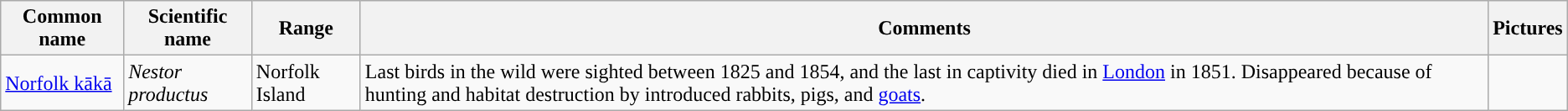<table class="wikitable">
<tr>
<th>Common name</th>
<th>Scientific name</th>
<th>Range</th>
<th class="unsortable">Comments</th>
<th class="unsortable">Pictures</th>
</tr>
<tr>
<td><a href='#'>Norfolk kākā</a></td>
<td><em>Nestor productus</em></td>
<td>Norfolk Island</td>
<td>Last birds in the wild were sighted between 1825 and 1854, and the last in captivity died in <a href='#'>London</a> in 1851. Disappeared because of hunting and habitat destruction by introduced rabbits, pigs, and <a href='#'>goats</a>.</td>
<td></td>
</tr>
</table>
